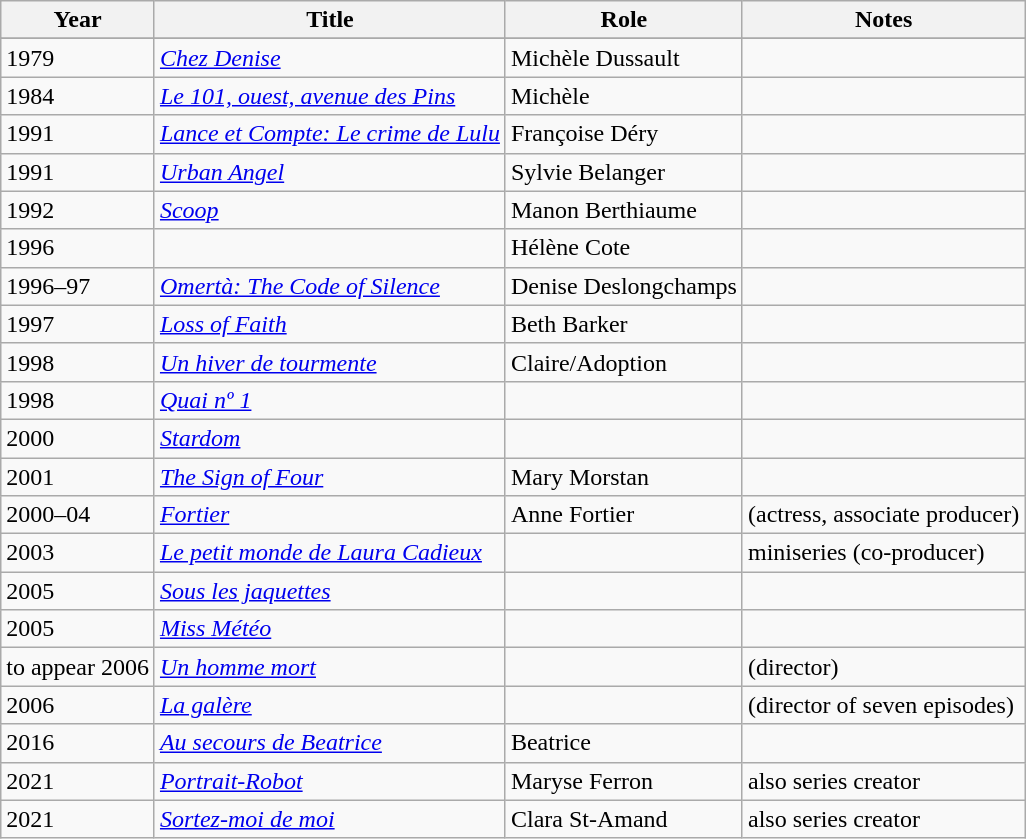<table class="wikitable sortable">
<tr>
<th>Year</th>
<th>Title</th>
<th>Role</th>
<th class="unsortable">Notes</th>
</tr>
<tr>
</tr>
<tr>
<td>1979</td>
<td><em><a href='#'>Chez Denise</a></em></td>
<td>Michèle Dussault</td>
<td></td>
</tr>
<tr>
<td>1984</td>
<td><em><a href='#'>Le 101, ouest, avenue des Pins</a></em></td>
<td>Michèle</td>
<td></td>
</tr>
<tr>
<td>1991</td>
<td><em><a href='#'>Lance et Compte: Le crime de Lulu</a></em></td>
<td>Françoise Déry</td>
<td></td>
</tr>
<tr>
<td>1991</td>
<td><em><a href='#'>Urban Angel</a></em></td>
<td>Sylvie Belanger</td>
<td></td>
</tr>
<tr>
<td>1992</td>
<td><em><a href='#'>Scoop</a></em></td>
<td>Manon Berthiaume</td>
<td></td>
</tr>
<tr>
<td>1996</td>
<td></td>
<td>Hélène Cote</td>
<td></td>
</tr>
<tr>
<td>1996–97</td>
<td><em><a href='#'>Omertà: The Code of Silence</a></em></td>
<td>Denise Deslongchamps</td>
<td></td>
</tr>
<tr>
<td>1997</td>
<td><em><a href='#'>Loss of Faith</a></em></td>
<td>Beth Barker</td>
<td></td>
</tr>
<tr>
<td>1998</td>
<td><em><a href='#'>Un hiver de tourmente</a></em></td>
<td>Claire/Adoption</td>
<td></td>
</tr>
<tr>
<td>1998</td>
<td><em><a href='#'>Quai nº 1</a></em></td>
<td></td>
<td></td>
</tr>
<tr>
<td>2000</td>
<td><em><a href='#'>Stardom</a></em></td>
<td></td>
<td></td>
</tr>
<tr>
<td>2001</td>
<td><em><a href='#'>The Sign of Four</a></em></td>
<td>Mary Morstan</td>
<td></td>
</tr>
<tr>
<td>2000–04</td>
<td><em><a href='#'>Fortier</a></em></td>
<td>Anne Fortier</td>
<td>(actress, associate producer)</td>
</tr>
<tr>
<td>2003</td>
<td><em><a href='#'>Le petit monde de Laura Cadieux</a></em></td>
<td></td>
<td>miniseries (co-producer)</td>
</tr>
<tr>
<td>2005</td>
<td><em><a href='#'>Sous les jaquettes</a></em></td>
<td></td>
<td></td>
</tr>
<tr>
<td>2005</td>
<td><em><a href='#'>Miss Météo</a></em></td>
<td></td>
<td></td>
</tr>
<tr>
<td>to appear 2006</td>
<td><em><a href='#'>Un homme mort</a></em></td>
<td></td>
<td>(director)</td>
</tr>
<tr>
<td>2006</td>
<td><em><a href='#'>La galère</a></em></td>
<td></td>
<td>(director of seven episodes)</td>
</tr>
<tr>
<td>2016</td>
<td><em><a href='#'>Au secours de Beatrice</a></em></td>
<td>Beatrice</td>
<td></td>
</tr>
<tr>
<td>2021</td>
<td><em><a href='#'>Portrait-Robot</a></em></td>
<td>Maryse Ferron</td>
<td>also series creator</td>
</tr>
<tr>
<td>2021</td>
<td><em><a href='#'>Sortez-moi de moi</a></em></td>
<td>Clara St-Amand</td>
<td>also series creator</td>
</tr>
</table>
